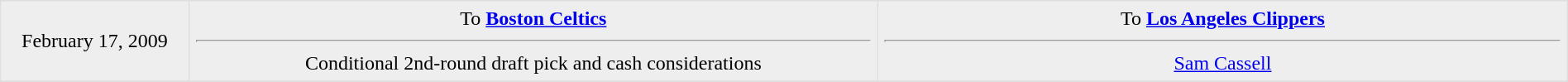<table border=1 style="border-collapse:collapse; text-align: center; width: 100%" bordercolor="#DFDFDF"  cellpadding="5">
<tr>
</tr>
<tr bgcolor="eeeeee">
<td style="width:12%">February 17, 2009 <br></td>
<td style="width:44%" valign="top">To <strong><a href='#'>Boston Celtics</a></strong><hr>Conditional 2nd-round draft pick and cash considerations</td>
<td style="width:44%" valign="top">To <strong><a href='#'>Los Angeles Clippers</a></strong><hr><a href='#'>Sam Cassell</a></td>
</tr>
<tr>
</tr>
</table>
